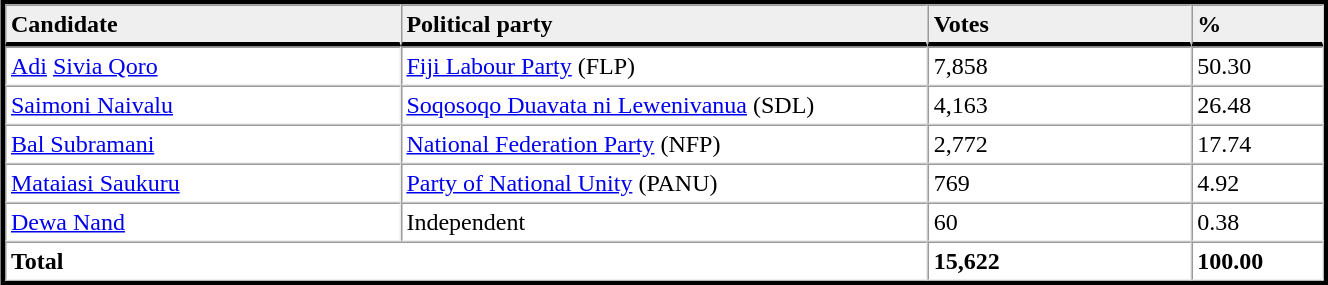<table table width="70%" border="1" align="center" cellpadding=3 cellspacing=0 style="margin:5px; border:3px solid;">
<tr>
<td td width="30%" style="border-bottom:3px solid; background:#efefef;"><strong>Candidate</strong></td>
<td td width="40%" style="border-bottom:3px solid; background:#efefef;"><strong>Political party</strong></td>
<td td width="20%" style="border-bottom:3px solid; background:#efefef;"><strong>Votes</strong></td>
<td td width="10%" style="border-bottom:3px solid; background:#efefef;"><strong>%</strong></td>
</tr>
<tr>
<td><a href='#'>Adi</a> <a href='#'>Sivia Qoro</a></td>
<td><a href='#'>Fiji Labour Party</a> (FLP)</td>
<td>7,858</td>
<td>50.30</td>
</tr>
<tr>
<td><a href='#'>Saimoni Naivalu</a></td>
<td><a href='#'>Soqosoqo Duavata ni Lewenivanua</a> (SDL)</td>
<td>4,163</td>
<td>26.48</td>
</tr>
<tr>
<td><a href='#'>Bal Subramani</a></td>
<td><a href='#'>National Federation Party</a> (NFP)</td>
<td>2,772</td>
<td>17.74</td>
</tr>
<tr>
<td><a href='#'>Mataiasi Saukuru</a></td>
<td><a href='#'>Party of National Unity</a> (PANU)</td>
<td>769</td>
<td>4.92</td>
</tr>
<tr>
<td><a href='#'>Dewa Nand</a></td>
<td>Independent</td>
<td>60</td>
<td>0.38</td>
</tr>
<tr>
<td colspan=2><strong>Total</strong></td>
<td><strong>15,622</strong></td>
<td><strong>100.00</strong></td>
</tr>
<tr>
</tr>
</table>
